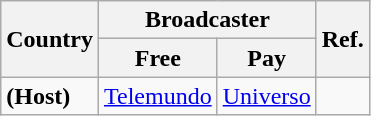<table class="wikitable">
<tr>
<th rowspan="2">Country</th>
<th colspan="2">Broadcaster</th>
<th rowspan="2">Ref.</th>
</tr>
<tr>
<th>Free</th>
<th>Pay</th>
</tr>
<tr>
<td> <strong>(Host)</strong></td>
<td><a href='#'>Telemundo</a></td>
<td><a href='#'>Universo</a></td>
<td></td>
</tr>
</table>
